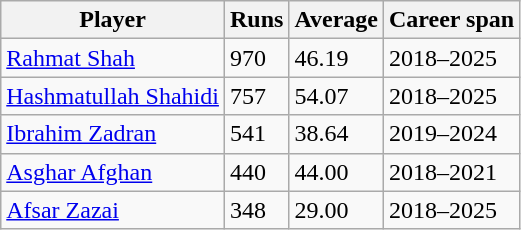<table class="wikitable">
<tr>
<th>Player</th>
<th>Runs</th>
<th>Average</th>
<th>Career span</th>
</tr>
<tr>
<td><a href='#'>Rahmat Shah</a></td>
<td>970</td>
<td>46.19</td>
<td>2018–2025</td>
</tr>
<tr>
<td><a href='#'>Hashmatullah Shahidi</a></td>
<td>757</td>
<td>54.07</td>
<td>2018–2025</td>
</tr>
<tr>
<td><a href='#'>Ibrahim Zadran</a></td>
<td>541</td>
<td>38.64</td>
<td>2019–2024</td>
</tr>
<tr>
<td><a href='#'>Asghar Afghan</a></td>
<td>440</td>
<td>44.00</td>
<td>2018–2021</td>
</tr>
<tr>
<td><a href='#'>Afsar Zazai</a></td>
<td>348</td>
<td>29.00</td>
<td>2018–2025</td>
</tr>
</table>
